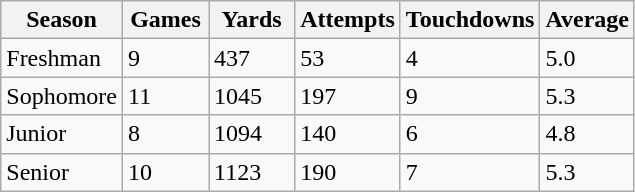<table class="wikitable">
<tr>
<th width="50">Season</th>
<th width="50">Games</th>
<th width="50">Yards</th>
<th width="50">Attempts</th>
<th width="50">Touchdowns</th>
<th width="50">Average</th>
</tr>
<tr>
<td>Freshman</td>
<td>9</td>
<td>437</td>
<td>53</td>
<td>4</td>
<td>5.0</td>
</tr>
<tr>
<td>Sophomore</td>
<td>11</td>
<td>1045</td>
<td>197</td>
<td>9</td>
<td>5.3</td>
</tr>
<tr>
<td>Junior</td>
<td>8</td>
<td>1094</td>
<td>140</td>
<td>6</td>
<td>4.8</td>
</tr>
<tr>
<td>Senior</td>
<td>10</td>
<td>1123</td>
<td>190</td>
<td>7</td>
<td>5.3</td>
</tr>
</table>
